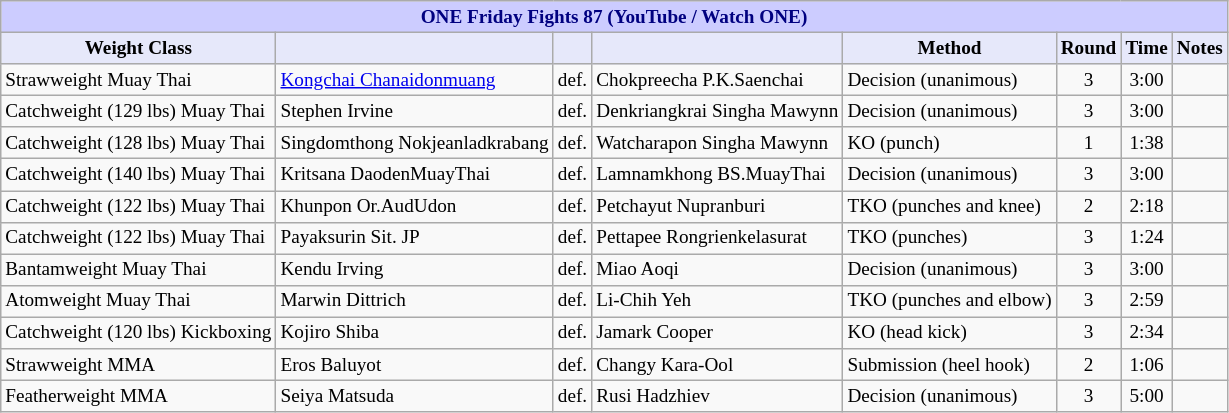<table class="wikitable" style="font-size: 80%;">
<tr>
<th colspan="8" style="background-color: #ccf; color: #000080; text-align: center;"><strong>ONE Friday Fights 87 (YouTube / Watch ONE)</strong></th>
</tr>
<tr>
<th colspan="1" style="background-color: #E6E8FA; color: #000000; text-align: center;">Weight Class</th>
<th colspan="1" style="background-color: #E6E8FA; color: #000000; text-align: center;"></th>
<th colspan="1" style="background-color: #E6E8FA; color: #000000; text-align: center;"></th>
<th colspan="1" style="background-color: #E6E8FA; color: #000000; text-align: center;"></th>
<th colspan="1" style="background-color: #E6E8FA; color: #000000; text-align: center;">Method</th>
<th colspan="1" style="background-color: #E6E8FA; color: #000000; text-align: center;">Round</th>
<th colspan="1" style="background-color: #E6E8FA; color: #000000; text-align: center;">Time</th>
<th colspan="1" style="background-color: #E6E8FA; color: #000000; text-align: center;">Notes</th>
</tr>
<tr>
<td>Strawweight Muay Thai</td>
<td> <a href='#'>Kongchai Chanaidonmuang</a></td>
<td>def.</td>
<td> Chokpreecha P.K.Saenchai</td>
<td>Decision (unanimous)</td>
<td align=center>3</td>
<td align=center>3:00</td>
<td></td>
</tr>
<tr>
<td>Catchweight (129 lbs) Muay Thai</td>
<td> Stephen Irvine</td>
<td>def.</td>
<td> Denkriangkrai Singha Mawynn</td>
<td>Decision (unanimous)</td>
<td align=center>3</td>
<td align=center>3:00</td>
<td></td>
</tr>
<tr>
<td>Catchweight (128 lbs) Muay Thai</td>
<td> Singdomthong Nokjeanladkrabang</td>
<td>def.</td>
<td> Watcharapon Singha Mawynn</td>
<td>KO (punch)</td>
<td align=center>1</td>
<td align=center>1:38</td>
<td></td>
</tr>
<tr>
<td>Catchweight (140 lbs) Muay Thai</td>
<td> Kritsana DaodenMuayThai</td>
<td>def.</td>
<td> Lamnamkhong BS.MuayThai</td>
<td>Decision (unanimous)</td>
<td align=center>3</td>
<td align=center>3:00</td>
<td></td>
</tr>
<tr>
<td>Catchweight (122 lbs) Muay Thai</td>
<td> Khunpon Or.AudUdon</td>
<td>def.</td>
<td> Petchayut Nupranburi</td>
<td>TKO (punches and knee)</td>
<td align=center>2</td>
<td align=center>2:18</td>
<td></td>
</tr>
<tr>
<td>Catchweight (122 lbs) Muay Thai</td>
<td> Payaksurin Sit. JP</td>
<td>def.</td>
<td> Pettapee Rongrienkelasurat</td>
<td>TKO (punches)</td>
<td align=center>3</td>
<td align=center>1:24</td>
<td></td>
</tr>
<tr>
<td>Bantamweight Muay Thai</td>
<td> Kendu Irving</td>
<td>def.</td>
<td> Miao Aoqi</td>
<td>Decision (unanimous)</td>
<td align=center>3</td>
<td align=center>3:00</td>
<td></td>
</tr>
<tr>
<td>Atomweight Muay Thai</td>
<td> Marwin Dittrich</td>
<td>def.</td>
<td> Li-Chih Yeh</td>
<td>TKO (punches and elbow)</td>
<td align=center>3</td>
<td align=center>2:59</td>
<td></td>
</tr>
<tr>
<td>Catchweight (120 lbs) Kickboxing</td>
<td> Kojiro Shiba</td>
<td>def.</td>
<td> Jamark Cooper</td>
<td>KO (head kick)</td>
<td align=center>3</td>
<td align=center>2:34</td>
<td></td>
</tr>
<tr>
<td>Strawweight MMA</td>
<td> Eros Baluyot</td>
<td>def.</td>
<td> Changy Kara-Ool</td>
<td>Submission (heel hook)</td>
<td align=center>2</td>
<td align=center>1:06</td>
<td></td>
</tr>
<tr>
<td>Featherweight MMA</td>
<td> Seiya Matsuda</td>
<td>def.</td>
<td> Rusi Hadzhiev</td>
<td>Decision (unanimous)</td>
<td align=center>3</td>
<td align=center>5:00</td>
<td></td>
</tr>
</table>
